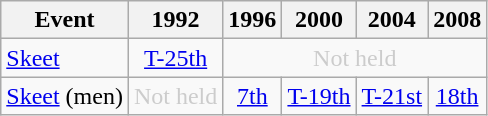<table class="wikitable" style="text-align: center">
<tr>
<th>Event</th>
<th>1992</th>
<th>1996</th>
<th>2000</th>
<th>2004</th>
<th>2008</th>
</tr>
<tr>
<td align=left><a href='#'>Skeet</a></td>
<td><a href='#'>T-25th</a></td>
<td colspan=4 style="color: #cccccc">Not held</td>
</tr>
<tr>
<td align=left><a href='#'>Skeet</a> (men)</td>
<td style="color: #cccccc">Not held</td>
<td><a href='#'>7th</a></td>
<td><a href='#'>T-19th</a></td>
<td><a href='#'>T-21st</a></td>
<td><a href='#'>18th</a></td>
</tr>
</table>
